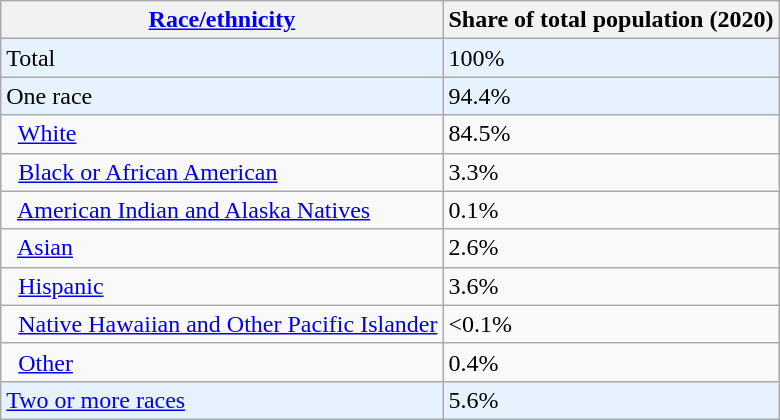<table class=wikitable>
<tr>
<th><a href='#'>Race/ethnicity</a></th>
<th>Share of total population (2020)</th>
</tr>
<tr style="background:#e6f3ff">
<td>Total</td>
<td>100%</td>
</tr>
<tr style="background:#e6f3ff">
<td>One race</td>
<td>94.4%</td>
</tr>
<tr>
<td>  <a href='#'>White</a></td>
<td>84.5%</td>
</tr>
<tr>
<td>  <a href='#'>Black or African American</a></td>
<td>3.3%</td>
</tr>
<tr>
<td>  <a href='#'>American Indian and Alaska Natives</a></td>
<td>0.1%</td>
</tr>
<tr>
<td>  <a href='#'>Asian</a></td>
<td>2.6%</td>
</tr>
<tr>
<td>  <a href='#'>Hispanic</a></td>
<td>3.6%</td>
</tr>
<tr>
<td>  <a href='#'>Native Hawaiian and Other Pacific Islander</a></td>
<td><0.1%</td>
</tr>
<tr>
<td>  <a href='#'>Other</a></td>
<td>0.4%</td>
</tr>
<tr style="background:#e6f3ff">
<td><a href='#'>Two or more races</a></td>
<td>5.6%</td>
</tr>
</table>
